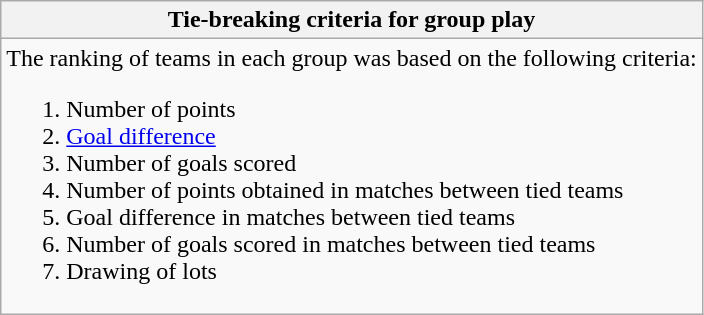<table class="wikitable collapsible collapsed">
<tr>
<th>Tie-breaking criteria for group play</th>
</tr>
<tr>
<td>The ranking of teams in each group was based on the following criteria:<br><ol><li>Number of points</li><li><a href='#'>Goal difference</a></li><li>Number of goals scored</li><li>Number of points obtained in matches between tied teams</li><li>Goal difference in matches between tied teams</li><li>Number of goals scored in matches between tied teams</li><li>Drawing of lots</li></ol></td>
</tr>
</table>
